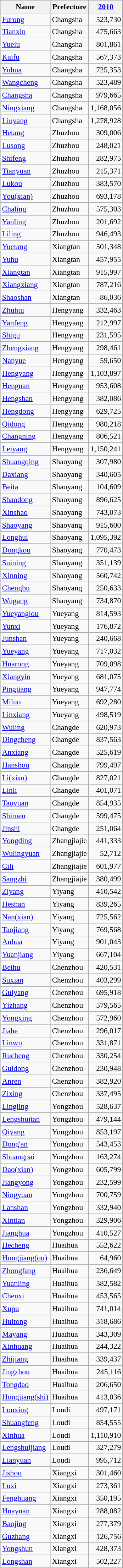<table class="wikitable sortable" style="font-size:90%;" align="center">
<tr>
<th>Name</th>
<th>Prefecture</th>
<th><a href='#'>2010</a></th>
</tr>
<tr>
<td><a href='#'>Furong</a></td>
<td>Changsha</td>
<td style="text-align: right;">523,730</td>
</tr>
<tr>
<td><a href='#'>Tianxin</a></td>
<td>Changsha</td>
<td style="text-align: right;">475,663</td>
</tr>
<tr>
<td><a href='#'>Yuelu</a></td>
<td>Changsha</td>
<td style="text-align: right;">801,861</td>
</tr>
<tr>
<td><a href='#'>Kaifu</a></td>
<td>Changsha</td>
<td style="text-align: right;">567,373</td>
</tr>
<tr>
<td><a href='#'>Yuhua</a></td>
<td>Changsha</td>
<td style="text-align: right;">725,353</td>
</tr>
<tr>
<td><a href='#'>Wangcheng</a></td>
<td>Changsha</td>
<td style="text-align: right;">523,489</td>
</tr>
<tr>
<td><a href='#'>Changsha</a></td>
<td>Changsha</td>
<td style="text-align: right;">979,665</td>
</tr>
<tr>
<td><a href='#'>Ningxiang</a></td>
<td>Changsha</td>
<td style="text-align: right;">1,168,056</td>
</tr>
<tr>
<td><a href='#'>Liuyang</a></td>
<td>Changsha</td>
<td style="text-align: right;">1,278,928</td>
</tr>
<tr>
</tr>
<tr>
<td><a href='#'>Hetang</a></td>
<td>Zhuzhou</td>
<td style="text-align: right;">309,006</td>
</tr>
<tr>
<td><a href='#'>Lusong</a></td>
<td>Zhuzhou</td>
<td style="text-align: right;">248,021</td>
</tr>
<tr>
<td><a href='#'>Shifeng</a></td>
<td>Zhuzhou</td>
<td style="text-align: right;">282,975</td>
</tr>
<tr>
<td><a href='#'>Tianyuan</a></td>
<td>Zhuzhou</td>
<td style="text-align: right;">215,371</td>
</tr>
<tr>
<td><a href='#'>Lukou</a></td>
<td>Zhuzhou</td>
<td style="text-align: right;">383,570</td>
</tr>
<tr>
<td><a href='#'>You(xian)</a></td>
<td>Zhuzhou</td>
<td style="text-align: right;">693,178</td>
</tr>
<tr>
<td><a href='#'>Chaling</a></td>
<td>Zhuzhou</td>
<td style="text-align: right;">575,303</td>
</tr>
<tr>
<td><a href='#'>Yanling</a></td>
<td>Zhuzhou</td>
<td style="text-align: right;">201,692</td>
</tr>
<tr>
<td><a href='#'>Liling</a></td>
<td>Zhuzhou</td>
<td style="text-align: right;">946,493</td>
</tr>
<tr>
</tr>
<tr>
<td><a href='#'>Yuetang</a></td>
<td>Xiangtan</td>
<td style="text-align: right;">501,348</td>
</tr>
<tr>
<td><a href='#'>Yuhu</a></td>
<td>Xiangtan</td>
<td style="text-align: right;">457,955</td>
</tr>
<tr>
<td><a href='#'>Xiangtan</a></td>
<td>Xiangtan</td>
<td style="text-align: right;">915,997</td>
</tr>
<tr>
<td><a href='#'>Xiangxiang</a></td>
<td>Xiangtan</td>
<td style="text-align: right;">787,216</td>
</tr>
<tr>
<td><a href='#'>Shaoshan</a></td>
<td>Xiangtan</td>
<td style="text-align: right;">86,036</td>
</tr>
<tr>
</tr>
<tr>
<td><a href='#'>Zhuhui</a></td>
<td>Hengyang</td>
<td style="text-align: right;">332,463</td>
</tr>
<tr>
<td><a href='#'>Yanfeng</a></td>
<td>Hengyang</td>
<td style="text-align: right;">212,997</td>
</tr>
<tr>
<td><a href='#'>Shigu</a></td>
<td>Hengyang</td>
<td style="text-align: right;">231,595</td>
</tr>
<tr>
<td><a href='#'>Zhengxiang</a></td>
<td>Hengyang</td>
<td style="text-align: right;">298,461</td>
</tr>
<tr>
<td><a href='#'>Nanyue</a></td>
<td>Hengyang</td>
<td style="text-align: right;">59,650</td>
</tr>
<tr>
<td><a href='#'>Hengyang</a></td>
<td>Hengyang</td>
<td style="text-align: right;">1,103,897</td>
</tr>
<tr>
<td><a href='#'>Hengnan</a></td>
<td>Hengyang</td>
<td style="text-align: right;">953,608</td>
</tr>
<tr>
<td><a href='#'>Hengshan</a></td>
<td>Hengyang</td>
<td style="text-align: right;">382,086</td>
</tr>
<tr>
<td><a href='#'>Hengdong</a></td>
<td>Hengyang</td>
<td style="text-align: right;">629,725</td>
</tr>
<tr>
<td><a href='#'>Qidong</a></td>
<td>Hengyang</td>
<td style="text-align: right;">980,218</td>
</tr>
<tr>
<td><a href='#'>Changning</a></td>
<td>Hengyang</td>
<td style="text-align: right;">806,521</td>
</tr>
<tr>
<td><a href='#'>Leiyang</a></td>
<td>Hengyang</td>
<td style="text-align: right;">1,150,241</td>
</tr>
<tr>
</tr>
<tr>
<td><a href='#'>Shuangqing</a></td>
<td>Shaoyang</td>
<td style="text-align: right;">307,980</td>
</tr>
<tr>
<td><a href='#'>Daxiang</a></td>
<td>Shaoyang</td>
<td style="text-align: right;">340,605</td>
</tr>
<tr>
<td><a href='#'>Beita</a></td>
<td>Shaoyang</td>
<td style="text-align: right;">104,609</td>
</tr>
<tr>
<td><a href='#'>Shaodong</a></td>
<td>Shaoyang</td>
<td style="text-align: right;">896,625</td>
</tr>
<tr>
<td><a href='#'>Xinshao</a></td>
<td>Shaoyang</td>
<td style="text-align: right;">743,073</td>
</tr>
<tr>
<td><a href='#'>Shaoyang</a></td>
<td>Shaoyang</td>
<td style="text-align: right;">915,600</td>
</tr>
<tr>
<td><a href='#'>Longhui</a></td>
<td>Shaoyang</td>
<td style="text-align: right;">1,095,392</td>
</tr>
<tr>
<td><a href='#'>Dongkou</a></td>
<td>Shaoyang</td>
<td style="text-align: right;">770,473</td>
</tr>
<tr>
<td><a href='#'>Suining</a></td>
<td>Shaoyang</td>
<td style="text-align: right;">351,139</td>
</tr>
<tr>
<td><a href='#'>Xinning</a></td>
<td>Shaoyang</td>
<td style="text-align: right;">560,742</td>
</tr>
<tr>
<td><a href='#'>Chengbu</a></td>
<td>Shaoyang</td>
<td style="text-align: right;">250,633</td>
</tr>
<tr>
<td><a href='#'>Wugang</a></td>
<td>Shaoyang</td>
<td style="text-align: right;">734,870</td>
</tr>
<tr>
</tr>
<tr>
<td><a href='#'>Yueyanglou</a></td>
<td>Yueyang</td>
<td style="text-align: right;">814,593</td>
</tr>
<tr>
<td><a href='#'>Yunxi</a></td>
<td>Yueyang</td>
<td style="text-align: right;">176,872</td>
</tr>
<tr>
<td><a href='#'>Junshan</a></td>
<td>Yueyang</td>
<td style="text-align: right;">240,668</td>
</tr>
<tr>
<td><a href='#'>Yueyang</a></td>
<td>Yueyang</td>
<td style="text-align: right;">717,032</td>
</tr>
<tr>
<td><a href='#'>Huarong</a></td>
<td>Yueyang</td>
<td style="text-align: right;">709,098</td>
</tr>
<tr>
<td><a href='#'>Xiangyin</a></td>
<td>Yueyang</td>
<td style="text-align: right;">681,075</td>
</tr>
<tr>
<td><a href='#'>Pingjiang</a></td>
<td>Yueyang</td>
<td style="text-align: right;">947,774</td>
</tr>
<tr>
<td><a href='#'>Miluo</a></td>
<td>Yueyang</td>
<td style="text-align: right;">692,280</td>
</tr>
<tr>
<td><a href='#'>Linxiang</a></td>
<td>Yueyang</td>
<td style="text-align: right;">498,519</td>
</tr>
<tr>
</tr>
<tr>
<td><a href='#'>Wuling</a></td>
<td>Changde</td>
<td style="text-align: right;">620,973</td>
</tr>
<tr>
<td><a href='#'>Dingcheng</a></td>
<td>Changde</td>
<td style="text-align: right;">837,563</td>
</tr>
<tr>
<td><a href='#'>Anxiang</a></td>
<td>Changde</td>
<td style="text-align: right;">525,619</td>
</tr>
<tr>
<td><a href='#'>Hanshou</a></td>
<td>Changde</td>
<td style="text-align: right;">799,497</td>
</tr>
<tr>
<td><a href='#'>Li(xian)</a></td>
<td>Changde</td>
<td style="text-align: right;">827,021</td>
</tr>
<tr>
<td><a href='#'>Linli</a></td>
<td>Changde</td>
<td style="text-align: right;">401,071</td>
</tr>
<tr>
<td><a href='#'>Taoyuan</a></td>
<td>Changde</td>
<td style="text-align: right;">854,935</td>
</tr>
<tr>
<td><a href='#'>Shimen</a></td>
<td>Changde</td>
<td style="text-align: right;">599,475</td>
</tr>
<tr>
<td><a href='#'>Jinshi</a></td>
<td>Changde</td>
<td style="text-align: right;">251,064</td>
</tr>
<tr>
</tr>
<tr>
<td><a href='#'>Yongding</a></td>
<td>Zhangjiajie</td>
<td style="text-align: right;">441,333</td>
</tr>
<tr>
<td><a href='#'>Wulingyuan</a></td>
<td>Zhangjiajie</td>
<td style="text-align: right;">52,712</td>
</tr>
<tr>
<td><a href='#'>Cili</a></td>
<td>Zhangjiajie</td>
<td style="text-align: right;">601,977</td>
</tr>
<tr>
<td><a href='#'>Sangzhi</a></td>
<td>Zhangjiajie</td>
<td style="text-align: right;">380,499</td>
</tr>
<tr>
</tr>
<tr>
<td><a href='#'>Ziyang</a></td>
<td>Yiyang</td>
<td style="text-align: right;">410,542</td>
</tr>
<tr>
<td><a href='#'>Heshan</a></td>
<td>Yiyang</td>
<td style="text-align: right;">839,265</td>
</tr>
<tr>
<td><a href='#'>Nan(xian)</a></td>
<td>Yiyang</td>
<td style="text-align: right;">725,562</td>
</tr>
<tr>
<td><a href='#'>Taojiang</a></td>
<td>Yiyang</td>
<td style="text-align: right;">769,568</td>
</tr>
<tr>
<td><a href='#'>Anhua</a></td>
<td>Yiyang</td>
<td style="text-align: right;">901,043</td>
</tr>
<tr>
<td><a href='#'>Yuanjiang</a></td>
<td>Yiyang</td>
<td style="text-align: right;">667,104</td>
</tr>
<tr>
</tr>
<tr>
<td><a href='#'>Beihu</a></td>
<td>Chenzhou</td>
<td style="text-align: right;">420,531</td>
</tr>
<tr>
<td><a href='#'>Suxian</a></td>
<td>Chenzhou</td>
<td style="text-align: right;">403,299</td>
</tr>
<tr>
<td><a href='#'>Guiyang</a></td>
<td>Chenzhou</td>
<td style="text-align: right;">695,918</td>
</tr>
<tr>
<td><a href='#'>Yizhang</a></td>
<td>Chenzhou</td>
<td style="text-align: right;">579,565</td>
</tr>
<tr>
<td><a href='#'>Yongxing</a></td>
<td>Chenzhou</td>
<td style="text-align: right;">572,960</td>
</tr>
<tr>
<td><a href='#'>Jiahe</a></td>
<td>Chenzhou</td>
<td style="text-align: right;">296,017</td>
</tr>
<tr>
<td><a href='#'>Linwu</a></td>
<td>Chenzhou</td>
<td style="text-align: right;">331,871</td>
</tr>
<tr>
<td><a href='#'>Rucheng</a></td>
<td>Chenzhou</td>
<td style="text-align: right;">330,254</td>
</tr>
<tr>
<td><a href='#'>Guidong</a></td>
<td>Chenzhou</td>
<td style="text-align: right;">230,948</td>
</tr>
<tr>
<td><a href='#'>Anren</a></td>
<td>Chenzhou</td>
<td style="text-align: right;">382,920</td>
</tr>
<tr>
<td><a href='#'>Zixing</a></td>
<td>Chenzhou</td>
<td style="text-align: right;">337,495</td>
</tr>
<tr>
</tr>
<tr>
<td><a href='#'>Lingling</a></td>
<td>Yongzhou</td>
<td style="text-align: right;">528,637</td>
</tr>
<tr>
<td><a href='#'>Lengshuitan</a></td>
<td>Yongzhou</td>
<td style="text-align: right;">479,144</td>
</tr>
<tr>
<td><a href='#'>Qiyang</a></td>
<td>Yongzhou</td>
<td style="text-align: right;">853,197</td>
</tr>
<tr>
<td><a href='#'>Dong'an</a></td>
<td>Yongzhou</td>
<td style="text-align: right;">543,453</td>
</tr>
<tr>
<td><a href='#'>Shuangpai</a></td>
<td>Yongzhou</td>
<td style="text-align: right;">163,274</td>
</tr>
<tr>
<td><a href='#'>Dao(xian)</a></td>
<td>Yongzhou</td>
<td style="text-align: right;">605,799</td>
</tr>
<tr>
<td><a href='#'>Jiangyong</a></td>
<td>Yongzhou</td>
<td style="text-align: right;">232,599</td>
</tr>
<tr>
<td><a href='#'>Ningyuan</a></td>
<td>Yongzhou</td>
<td style="text-align: right;">700,759</td>
</tr>
<tr>
<td><a href='#'>Lanshan</a></td>
<td>Yongzhou</td>
<td style="text-align: right;">332,940</td>
</tr>
<tr>
<td><a href='#'>Xintian</a></td>
<td>Yongzhou</td>
<td style="text-align: right;">329,906</td>
</tr>
<tr>
<td><a href='#'>Jianghua</a></td>
<td>Yongzhou</td>
<td style="text-align: right;">410,527</td>
</tr>
<tr>
</tr>
<tr>
<td><a href='#'>Hecheng</a></td>
<td>Huaihua</td>
<td style="text-align: right;">552,622</td>
</tr>
<tr>
<td><a href='#'>Hongjiang(qu)</a></td>
<td>Huaihua</td>
<td style="text-align: right;">64,960</td>
</tr>
<tr>
<td><a href='#'>Zhongfang</a></td>
<td>Huaihua</td>
<td style="text-align: right;">236,649</td>
</tr>
<tr>
<td><a href='#'>Yuanling</a></td>
<td>Huaihua</td>
<td style="text-align: right;">582,582</td>
</tr>
<tr>
<td><a href='#'>Chenxi</a></td>
<td>Huaihua</td>
<td style="text-align: right;">453,565</td>
</tr>
<tr>
<td><a href='#'>Xupu</a></td>
<td>Huaihua</td>
<td style="text-align: right;">741,014</td>
</tr>
<tr>
<td><a href='#'>Huitong</a></td>
<td>Huaihua</td>
<td style="text-align: right;">318,686</td>
</tr>
<tr>
<td><a href='#'>Mayang</a></td>
<td>Huaihua</td>
<td style="text-align: right;">343,309</td>
</tr>
<tr>
<td><a href='#'>Xinhuang</a></td>
<td>Huaihua</td>
<td style="text-align: right;">244,322</td>
</tr>
<tr>
<td><a href='#'>Zhijiang</a></td>
<td>Huaihua</td>
<td style="text-align: right;">339,437</td>
</tr>
<tr>
<td><a href='#'>Jingzhou</a></td>
<td>Huaihua</td>
<td style="text-align: right;">245,116</td>
</tr>
<tr>
<td><a href='#'>Tongdao</a></td>
<td>Huaihua</td>
<td style="text-align: right;">206,650</td>
</tr>
<tr>
<td><a href='#'>Hongjiang(shi)</a></td>
<td>Huaihua</td>
<td style="text-align: right;">413,036</td>
</tr>
<tr>
</tr>
<tr>
<td><a href='#'>Louxing</a></td>
<td>Loudi</td>
<td style="text-align: right;">497,171</td>
</tr>
<tr>
<td><a href='#'>Shuangfeng</a></td>
<td>Loudi</td>
<td style="text-align: right;">854,555</td>
</tr>
<tr>
<td><a href='#'>Xinhua</a></td>
<td>Loudi</td>
<td style="text-align: right;">1,110,910</td>
</tr>
<tr>
<td><a href='#'>Lengshuijiang</a></td>
<td>Loudi</td>
<td style="text-align: right;">327,279</td>
</tr>
<tr>
<td><a href='#'>Lianyuan</a></td>
<td>Loudi</td>
<td style="text-align: right;">995,712</td>
</tr>
<tr>
</tr>
<tr>
<td><a href='#'>Jishou</a></td>
<td>Xiangxi</td>
<td style="text-align: right;">301,460</td>
</tr>
<tr>
<td><a href='#'>Luxi</a></td>
<td>Xiangxi</td>
<td style="text-align: right;">273,361</td>
</tr>
<tr>
<td><a href='#'>Fenghuang</a></td>
<td>Xiangxi</td>
<td style="text-align: right;">350,195</td>
</tr>
<tr>
<td><a href='#'>Huayuan</a></td>
<td>Xiangxi</td>
<td style="text-align: right;">288,082</td>
</tr>
<tr>
<td><a href='#'>Baojing</a></td>
<td>Xiangxi</td>
<td style="text-align: right;">277,379</td>
</tr>
<tr>
<td><a href='#'>Guzhang</a></td>
<td>Xiangxi</td>
<td style="text-align: right;">126,756</td>
</tr>
<tr>
<td><a href='#'>Yongshun</a></td>
<td>Xiangxi</td>
<td style="text-align: right;">428,373</td>
</tr>
<tr>
<td><a href='#'>Longshan</a></td>
<td>Xiangxi</td>
<td style="text-align: right;">502,227</td>
</tr>
</table>
